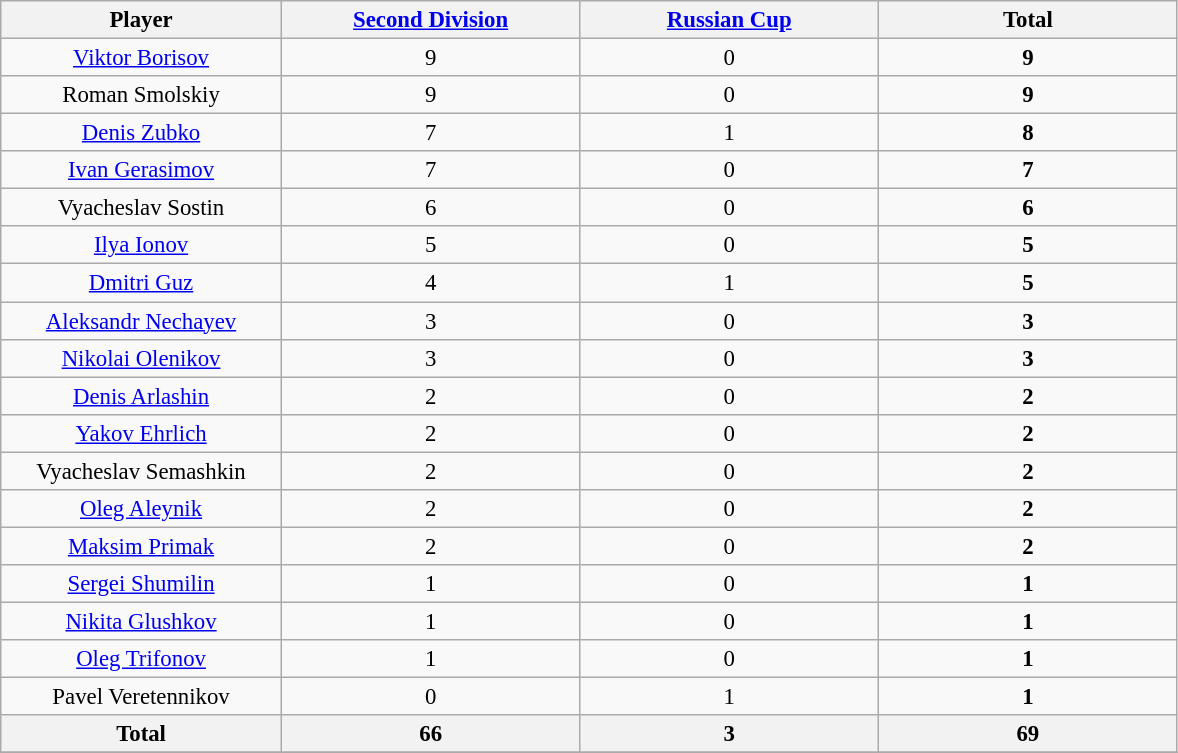<table class="wikitable sortable" style="text-align:center; font-size:95%">
<tr>
<th width=180px>Player</th>
<th width=192px><a href='#'>Second Division</a></th>
<th width=192px><a href='#'>Russian Cup</a></th>
<th width=192px>Total</th>
</tr>
<tr>
<td><a href='#'>Viktor Borisov</a></td>
<td>9</td>
<td>0</td>
<td><strong>9</strong></td>
</tr>
<tr>
<td>Roman Smolskiy</td>
<td>9</td>
<td>0</td>
<td><strong>9</strong></td>
</tr>
<tr>
<td><a href='#'>Denis Zubko</a></td>
<td>7</td>
<td>1</td>
<td><strong>8</strong></td>
</tr>
<tr>
<td><a href='#'>Ivan Gerasimov</a></td>
<td>7</td>
<td>0</td>
<td><strong>7</strong></td>
</tr>
<tr>
<td>Vyacheslav Sostin</td>
<td>6</td>
<td>0</td>
<td><strong>6</strong></td>
</tr>
<tr>
<td><a href='#'>Ilya Ionov</a></td>
<td>5</td>
<td>0</td>
<td><strong>5</strong></td>
</tr>
<tr>
<td><a href='#'>Dmitri Guz</a></td>
<td>4</td>
<td>1</td>
<td><strong>5</strong></td>
</tr>
<tr>
<td><a href='#'>Aleksandr Nechayev</a></td>
<td>3</td>
<td>0</td>
<td><strong>3</strong></td>
</tr>
<tr>
<td><a href='#'>Nikolai Olenikov</a></td>
<td>3</td>
<td>0</td>
<td><strong>3</strong></td>
</tr>
<tr>
<td><a href='#'>Denis Arlashin</a></td>
<td>2</td>
<td>0</td>
<td><strong>2</strong></td>
</tr>
<tr>
<td><a href='#'>Yakov Ehrlich</a></td>
<td>2</td>
<td>0</td>
<td><strong>2</strong></td>
</tr>
<tr>
<td>Vyacheslav Semashkin</td>
<td>2</td>
<td>0</td>
<td><strong>2</strong></td>
</tr>
<tr>
<td><a href='#'>Oleg Aleynik</a></td>
<td>2</td>
<td>0</td>
<td><strong>2</strong></td>
</tr>
<tr>
<td><a href='#'>Maksim Primak</a></td>
<td>2</td>
<td>0</td>
<td><strong>2</strong></td>
</tr>
<tr>
<td><a href='#'>Sergei Shumilin</a></td>
<td>1</td>
<td>0</td>
<td><strong>1</strong></td>
</tr>
<tr>
<td><a href='#'>Nikita Glushkov</a></td>
<td>1</td>
<td>0</td>
<td><strong>1</strong></td>
</tr>
<tr>
<td><a href='#'>Oleg Trifonov</a></td>
<td>1</td>
<td>0</td>
<td><strong>1</strong></td>
</tr>
<tr>
<td>Pavel Veretennikov</td>
<td>0</td>
<td>1</td>
<td><strong>1</strong></td>
</tr>
<tr class="sortbottom">
<th>Total</th>
<th>66</th>
<th>3</th>
<th>69</th>
</tr>
<tr>
</tr>
</table>
